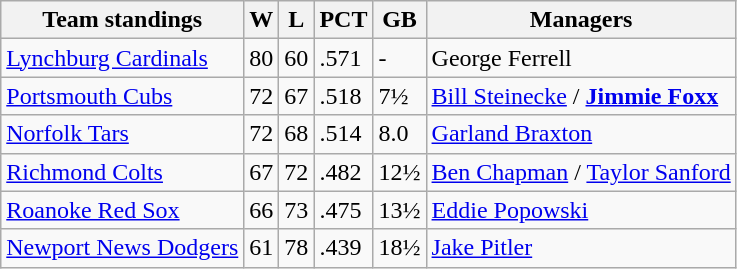<table class="wikitable">
<tr>
<th>Team standings</th>
<th>W</th>
<th>L</th>
<th>PCT</th>
<th>GB</th>
<th>Managers</th>
</tr>
<tr>
<td><a href='#'>Lynchburg Cardinals</a></td>
<td>80</td>
<td>60</td>
<td>.571</td>
<td>-</td>
<td>George Ferrell</td>
</tr>
<tr>
<td><a href='#'>Portsmouth Cubs</a></td>
<td>72</td>
<td>67</td>
<td>.518</td>
<td>7½</td>
<td><a href='#'>Bill Steinecke</a> / <strong><a href='#'>Jimmie Foxx</a></strong></td>
</tr>
<tr>
<td><a href='#'>Norfolk Tars</a></td>
<td>72</td>
<td>68</td>
<td>.514</td>
<td>8.0</td>
<td><a href='#'>Garland Braxton</a></td>
</tr>
<tr>
<td><a href='#'>Richmond Colts</a></td>
<td>67</td>
<td>72</td>
<td>.482</td>
<td>12½</td>
<td><a href='#'>Ben Chapman</a> / <a href='#'>Taylor Sanford</a></td>
</tr>
<tr>
<td><a href='#'>Roanoke Red Sox</a></td>
<td>66</td>
<td>73</td>
<td>.475</td>
<td>13½</td>
<td><a href='#'>Eddie Popowski</a></td>
</tr>
<tr>
<td><a href='#'>Newport News Dodgers</a></td>
<td>61</td>
<td>78</td>
<td>.439</td>
<td>18½</td>
<td><a href='#'>Jake Pitler</a></td>
</tr>
</table>
